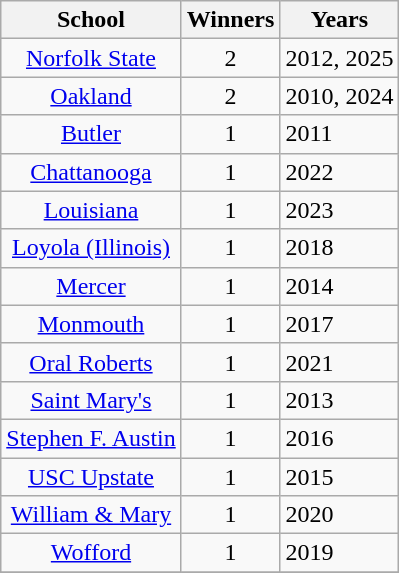<table class="wikitable">
<tr>
<th>School</th>
<th>Winners</th>
<th>Years</th>
</tr>
<tr align="center">
<td><a href='#'>Norfolk State</a></td>
<td>2</td>
<td align=left>2012, 2025</td>
</tr>
<tr align="center">
<td><a href='#'>Oakland</a></td>
<td>2</td>
<td align=left>2010, 2024</td>
</tr>
<tr align="center">
<td><a href='#'>Butler</a></td>
<td>1</td>
<td align=left>2011</td>
</tr>
<tr align="center">
<td><a href='#'>Chattanooga</a></td>
<td>1</td>
<td align=left>2022</td>
</tr>
<tr align="center">
<td><a href='#'>Louisiana</a></td>
<td>1</td>
<td align=left>2023</td>
</tr>
<tr align="center">
<td><a href='#'>Loyola (Illinois)</a></td>
<td>1</td>
<td align=left>2018</td>
</tr>
<tr align="center">
<td><a href='#'>Mercer</a></td>
<td>1</td>
<td align=left>2014</td>
</tr>
<tr align="center">
<td><a href='#'>Monmouth</a></td>
<td>1</td>
<td align=left>2017</td>
</tr>
<tr align="center">
<td><a href='#'>Oral Roberts</a></td>
<td>1</td>
<td align=left>2021</td>
</tr>
<tr align="center">
<td><a href='#'>Saint Mary's</a></td>
<td>1</td>
<td align=left>2013</td>
</tr>
<tr align="center">
<td><a href='#'>Stephen F. Austin</a></td>
<td>1</td>
<td align=left>2016</td>
</tr>
<tr align="center">
<td><a href='#'>USC Upstate</a></td>
<td>1</td>
<td align=left>2015</td>
</tr>
<tr align="center">
<td><a href='#'>William & Mary</a></td>
<td>1</td>
<td align=left>2020</td>
</tr>
<tr align="center">
<td><a href='#'>Wofford</a></td>
<td>1</td>
<td align=left>2019</td>
</tr>
<tr align="center">
</tr>
</table>
